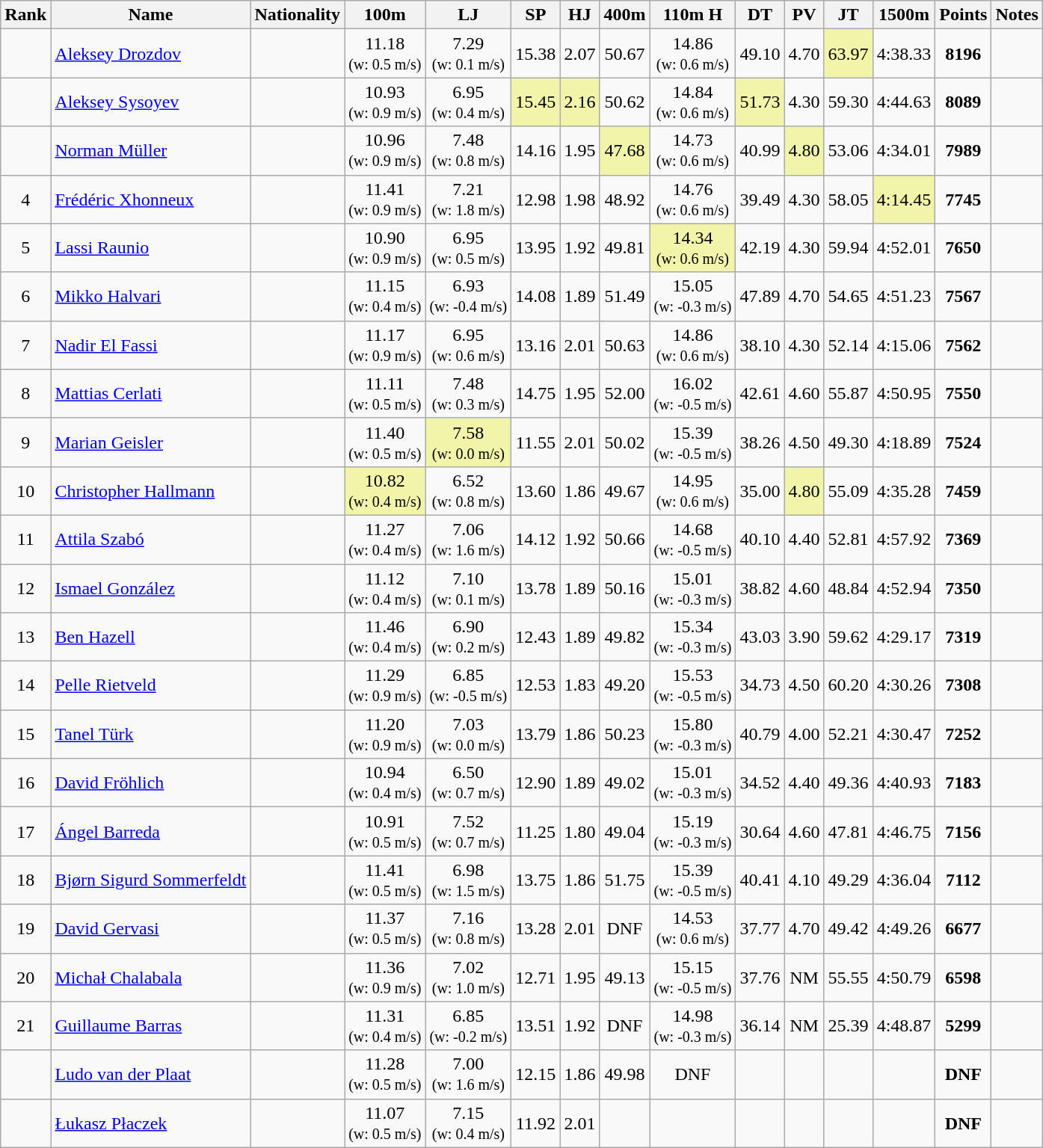<table class="wikitable sortable" style="text-align:center">
<tr>
<th>Rank</th>
<th>Name</th>
<th>Nationality</th>
<th>100m</th>
<th>LJ</th>
<th>SP</th>
<th>HJ</th>
<th>400m</th>
<th>110m H</th>
<th>DT</th>
<th>PV</th>
<th>JT</th>
<th>1500m</th>
<th>Points</th>
<th>Notes</th>
</tr>
<tr>
<td></td>
<td align=left><a href='#'>Aleksey Drozdov</a></td>
<td align=left></td>
<td>11.18<br><small>(w: 0.5 m/s)</small></td>
<td>7.29<br><small>(w: 0.1 m/s)</small></td>
<td>15.38</td>
<td>2.07</td>
<td>50.67</td>
<td>14.86<br><small>(w: 0.6 m/s)</small></td>
<td>49.10</td>
<td>4.70</td>
<td bgcolor=#F2F5A9>63.97</td>
<td>4:38.33</td>
<td><strong>8196</strong></td>
<td></td>
</tr>
<tr>
<td></td>
<td align=left><a href='#'>Aleksey Sysoyev</a></td>
<td align=left></td>
<td>10.93<br><small>(w: 0.9 m/s)</small></td>
<td>6.95<br><small>(w: 0.4 m/s)</small></td>
<td bgcolor=#F2F5A9>15.45</td>
<td bgcolor=#F2F5A9>2.16</td>
<td>50.62</td>
<td>14.84<br><small>(w: 0.6 m/s)</small></td>
<td bgcolor=#F2F5A9>51.73</td>
<td>4.30</td>
<td>59.30</td>
<td>4:44.63</td>
<td><strong>8089</strong></td>
<td></td>
</tr>
<tr>
<td></td>
<td align=left><a href='#'>Norman Müller</a></td>
<td align=left></td>
<td>10.96<br><small>(w: 0.9 m/s)</small></td>
<td>7.48<br><small>(w: 0.8 m/s)</small></td>
<td>14.16</td>
<td>1.95</td>
<td bgcolor=#F2F5A9>47.68</td>
<td>14.73<br><small>(w: 0.6 m/s)</small></td>
<td>40.99</td>
<td bgcolor=#F2F5A9>4.80</td>
<td>53.06</td>
<td>4:34.01</td>
<td><strong>7989</strong></td>
<td></td>
</tr>
<tr>
<td>4</td>
<td align=left><a href='#'>Frédéric Xhonneux</a></td>
<td align=left></td>
<td>11.41<br><small>(w: 0.9 m/s)</small></td>
<td>7.21<br><small>(w: 1.8 m/s)</small></td>
<td>12.98</td>
<td>1.98</td>
<td>48.92</td>
<td>14.76<br><small>(w: 0.6 m/s)</small></td>
<td>39.49</td>
<td>4.30</td>
<td>58.05</td>
<td bgcolor=#F2F5A9>4:14.45</td>
<td><strong>7745</strong></td>
<td></td>
</tr>
<tr>
<td>5</td>
<td align=left><a href='#'>Lassi Raunio</a></td>
<td align=left></td>
<td>10.90<br><small>(w: 0.9 m/s)</small></td>
<td>6.95<br><small>(w: 0.5 m/s)</small></td>
<td>13.95</td>
<td>1.92</td>
<td>49.81</td>
<td bgcolor=#F2F5A9>14.34<br><small>(w: 0.6 m/s)</small></td>
<td>42.19</td>
<td>4.30</td>
<td>59.94</td>
<td>4:52.01</td>
<td><strong>7650</strong></td>
<td></td>
</tr>
<tr>
<td>6</td>
<td align=left><a href='#'>Mikko Halvari</a></td>
<td align=left></td>
<td>11.15<br><small>(w: 0.4 m/s)</small></td>
<td>6.93<br><small>(w: -0.4 m/s)</small></td>
<td>14.08</td>
<td>1.89</td>
<td>51.49</td>
<td>15.05<br><small>(w: -0.3 m/s)</small></td>
<td>47.89</td>
<td>4.70</td>
<td>54.65</td>
<td>4:51.23</td>
<td><strong>7567</strong></td>
<td></td>
</tr>
<tr>
<td>7</td>
<td align=left><a href='#'>Nadir El Fassi</a></td>
<td align=left></td>
<td>11.17<br><small>(w: 0.9 m/s)</small></td>
<td>6.95<br><small>(w: 0.6 m/s)</small></td>
<td>13.16</td>
<td>2.01</td>
<td>50.63</td>
<td>14.86<br><small>(w: 0.6 m/s)</small></td>
<td>38.10</td>
<td>4.30</td>
<td>52.14</td>
<td>4:15.06</td>
<td><strong>7562</strong></td>
<td></td>
</tr>
<tr>
<td>8</td>
<td align=left><a href='#'>Mattias Cerlati</a></td>
<td align=left></td>
<td>11.11<br><small>(w: 0.5 m/s)</small></td>
<td>7.48<br><small>(w: 0.3 m/s)</small></td>
<td>14.75</td>
<td>1.95</td>
<td>52.00</td>
<td>16.02<br><small>(w: -0.5 m/s)</small></td>
<td>42.61</td>
<td>4.60</td>
<td>55.87</td>
<td>4:50.95</td>
<td><strong>7550</strong></td>
<td></td>
</tr>
<tr>
<td>9</td>
<td align=left><a href='#'>Marian Geisler</a></td>
<td align=left></td>
<td>11.40<br><small>(w: 0.5 m/s)</small></td>
<td bgcolor=#F2F5A9>7.58<br><small>(w: 0.0 m/s)</small></td>
<td>11.55</td>
<td>2.01</td>
<td>50.02</td>
<td>15.39<br><small>(w: -0.5 m/s)</small></td>
<td>38.26</td>
<td>4.50</td>
<td>49.30</td>
<td>4:18.89</td>
<td><strong>7524</strong></td>
<td></td>
</tr>
<tr>
<td>10</td>
<td align=left><a href='#'>Christopher Hallmann</a></td>
<td align=left></td>
<td bgcolor=#F2F5A9>10.82<br><small>(w: 0.4 m/s)</small></td>
<td>6.52<br><small>(w: 0.8 m/s)</small></td>
<td>13.60</td>
<td>1.86</td>
<td>49.67</td>
<td>14.95<br><small>(w: 0.6 m/s)</small></td>
<td>35.00</td>
<td bgcolor=#F2F5A9>4.80</td>
<td>55.09</td>
<td>4:35.28</td>
<td><strong>7459</strong></td>
<td></td>
</tr>
<tr>
<td>11</td>
<td align=left><a href='#'>Attila Szabó</a></td>
<td align=left></td>
<td>11.27<br><small>(w: 0.4 m/s)</small></td>
<td>7.06<br><small>(w: 1.6 m/s)</small></td>
<td>14.12</td>
<td>1.92</td>
<td>50.66</td>
<td>14.68<br><small>(w: -0.5 m/s)</small></td>
<td>40.10</td>
<td>4.40</td>
<td>52.81</td>
<td>4:57.92</td>
<td><strong>7369</strong></td>
<td></td>
</tr>
<tr>
<td>12</td>
<td align=left><a href='#'>Ismael González</a></td>
<td align=left></td>
<td>11.12<br><small>(w: 0.4 m/s)</small></td>
<td>7.10<br><small>(w: 0.1 m/s)</small></td>
<td>13.78</td>
<td>1.89</td>
<td>50.16</td>
<td>15.01<br><small>(w: -0.3 m/s)</small></td>
<td>38.82</td>
<td>4.60</td>
<td>48.84</td>
<td>4:52.94</td>
<td><strong>7350</strong></td>
<td></td>
</tr>
<tr>
<td>13</td>
<td align=left><a href='#'>Ben Hazell</a></td>
<td align=left></td>
<td>11.46<br><small>(w: 0.4 m/s)</small></td>
<td>6.90<br><small>(w: 0.2 m/s)</small></td>
<td>12.43</td>
<td>1.89</td>
<td>49.82</td>
<td>15.34<br><small>(w: -0.3 m/s)</small></td>
<td>43.03</td>
<td>3.90</td>
<td>59.62</td>
<td>4:29.17</td>
<td><strong>7319</strong></td>
<td></td>
</tr>
<tr>
<td>14</td>
<td align=left><a href='#'>Pelle Rietveld</a></td>
<td align=left></td>
<td>11.29<br><small>(w: 0.9 m/s)</small></td>
<td>6.85<br><small>(w: -0.5 m/s)</small></td>
<td>12.53</td>
<td>1.83</td>
<td>49.20</td>
<td>15.53<br><small>(w: -0.5 m/s)</small></td>
<td>34.73</td>
<td>4.50</td>
<td>60.20</td>
<td>4:30.26</td>
<td><strong>7308</strong></td>
<td></td>
</tr>
<tr>
<td>15</td>
<td align=left><a href='#'>Tanel Türk</a></td>
<td align=left></td>
<td>11.20<br><small>(w: 0.9 m/s)</small></td>
<td>7.03<br><small>(w: 0.0 m/s)</small></td>
<td>13.79</td>
<td>1.86</td>
<td>50.23</td>
<td>15.80<br><small>(w: -0.3 m/s)</small></td>
<td>40.79</td>
<td>4.00</td>
<td>52.21</td>
<td>4:30.47</td>
<td><strong>7252</strong></td>
<td></td>
</tr>
<tr>
<td>16</td>
<td align=left><a href='#'>David Fröhlich</a></td>
<td align=left></td>
<td>10.94<br><small>(w: 0.4 m/s)</small></td>
<td>6.50<br><small>(w: 0.7 m/s)</small></td>
<td>12.90</td>
<td>1.89</td>
<td>49.02</td>
<td>15.01<br><small>(w: -0.3 m/s)</small></td>
<td>34.52</td>
<td>4.40</td>
<td>49.36</td>
<td>4:40.93</td>
<td><strong>7183</strong></td>
<td></td>
</tr>
<tr>
<td>17</td>
<td align=left><a href='#'>Ángel Barreda</a></td>
<td align=left></td>
<td>10.91<br><small>(w: 0.5 m/s)</small></td>
<td>7.52<br><small>(w: 0.7 m/s)</small></td>
<td>11.25</td>
<td>1.80</td>
<td>49.04</td>
<td>15.19<br><small>(w: -0.3 m/s)</small></td>
<td>30.64</td>
<td>4.60</td>
<td>47.81</td>
<td>4:46.75</td>
<td><strong>7156</strong></td>
<td></td>
</tr>
<tr>
<td>18</td>
<td align=left><a href='#'>Bjørn Sigurd Sommerfeldt</a></td>
<td align=left></td>
<td>11.41<br><small>(w: 0.5 m/s)</small></td>
<td>6.98<br><small>(w: 1.5 m/s)</small></td>
<td>13.75</td>
<td>1.86</td>
<td>51.75</td>
<td>15.39<br><small>(w: -0.5 m/s)</small></td>
<td>40.41</td>
<td>4.10</td>
<td>49.29</td>
<td>4:36.04</td>
<td><strong>7112</strong></td>
<td></td>
</tr>
<tr>
<td>19</td>
<td align=left><a href='#'>David Gervasi</a></td>
<td align=left></td>
<td>11.37<br><small>(w: 0.5 m/s)</small></td>
<td>7.16<br><small>(w: 0.8 m/s)</small></td>
<td>13.28</td>
<td>2.01</td>
<td>DNF</td>
<td>14.53<br><small>(w: 0.6 m/s)</small></td>
<td>37.77</td>
<td>4.70</td>
<td>49.42</td>
<td>4:49.26</td>
<td><strong>6677</strong></td>
<td></td>
</tr>
<tr>
<td>20</td>
<td align=left><a href='#'>Michał Chalabala</a></td>
<td align=left></td>
<td>11.36<br><small>(w: 0.9 m/s)</small></td>
<td>7.02<br><small>(w: 1.0 m/s)</small></td>
<td>12.71</td>
<td>1.95</td>
<td>49.13</td>
<td>15.15<br><small>(w: -0.5 m/s)</small></td>
<td>37.76</td>
<td>NM</td>
<td>55.55</td>
<td>4:50.79</td>
<td><strong>6598</strong></td>
<td></td>
</tr>
<tr>
<td>21</td>
<td align=left><a href='#'>Guillaume Barras</a></td>
<td align=left></td>
<td>11.31<br><small>(w: 0.4 m/s)</small></td>
<td>6.85<br><small>(w: -0.2 m/s)</small></td>
<td>13.51</td>
<td>1.92</td>
<td>DNF</td>
<td>14.98<br><small>(w: -0.3 m/s)</small></td>
<td>36.14</td>
<td>NM</td>
<td>25.39</td>
<td>4:48.87</td>
<td><strong>5299</strong></td>
<td></td>
</tr>
<tr>
<td></td>
<td align=left><a href='#'>Ludo van der Plaat</a></td>
<td align=left></td>
<td>11.28<br><small>(w: 0.5 m/s)</small></td>
<td>7.00<br><small>(w: 1.6 m/s)</small></td>
<td>12.15</td>
<td>1.86</td>
<td>49.98</td>
<td>DNF</td>
<td></td>
<td></td>
<td></td>
<td></td>
<td><strong>DNF</strong></td>
<td></td>
</tr>
<tr>
<td></td>
<td align=left><a href='#'>Łukasz Płaczek</a></td>
<td align=left></td>
<td>11.07<br><small>(w: 0.5 m/s)</small></td>
<td>7.15<br><small>(w: 0.4 m/s)</small></td>
<td>11.92</td>
<td>2.01</td>
<td></td>
<td></td>
<td></td>
<td></td>
<td></td>
<td></td>
<td><strong>DNF</strong></td>
<td></td>
</tr>
</table>
